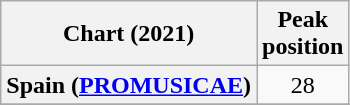<table class="wikitable sortable plainrowheaders" style="text-align:center">
<tr>
<th scope="col">Chart (2021)</th>
<th scope="col">Peak<br>position</th>
</tr>
<tr>
<th scope="row">Spain (<a href='#'>PROMUSICAE</a>)</th>
<td>28</td>
</tr>
<tr>
</tr>
</table>
